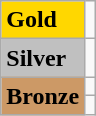<table class="wikitable">
<tr>
<td bgcolor="gold"><strong>Gold</strong></td>
<td></td>
</tr>
<tr>
<td bgcolor="silver"><strong>Silver</strong></td>
<td></td>
</tr>
<tr>
<td rowspan="2" bgcolor="#cc9966"><strong>Bronze</strong></td>
<td></td>
</tr>
<tr>
<td></td>
</tr>
</table>
